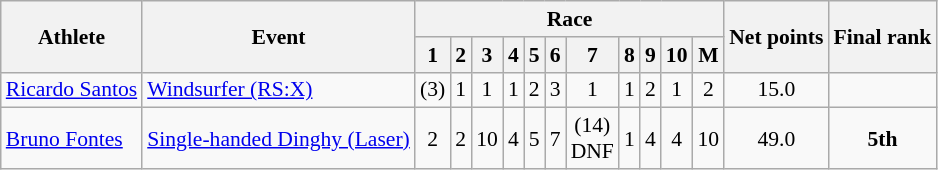<table class="wikitable" style="font-size:90%">
<tr>
<th rowspan=2>Athlete</th>
<th rowspan=2>Event</th>
<th colspan=11>Race</th>
<th rowspan=2>Net points</th>
<th rowspan=2>Final rank</th>
</tr>
<tr>
<th>1</th>
<th>2</th>
<th>3</th>
<th>4</th>
<th>5</th>
<th>6</th>
<th>7</th>
<th>8</th>
<th>9</th>
<th>10</th>
<th>M</th>
</tr>
<tr align=center>
<td align=left><a href='#'>Ricardo Santos</a></td>
<td align=left><a href='#'>Windsurfer (RS:X)</a></td>
<td>(3)</td>
<td>1</td>
<td>1</td>
<td>1</td>
<td>2</td>
<td>3</td>
<td>1</td>
<td>1</td>
<td>2</td>
<td>1</td>
<td>2</td>
<td>15.0</td>
<td></td>
</tr>
<tr align=center>
<td align=left><a href='#'>Bruno Fontes</a></td>
<td align=left><a href='#'>Single-handed Dinghy (Laser)</a></td>
<td>2</td>
<td>2</td>
<td>10</td>
<td>4</td>
<td>5</td>
<td>7</td>
<td>(14)<br>DNF</td>
<td>1</td>
<td>4</td>
<td>4</td>
<td>10</td>
<td>49.0</td>
<td><strong>5th</strong></td>
</tr>
</table>
